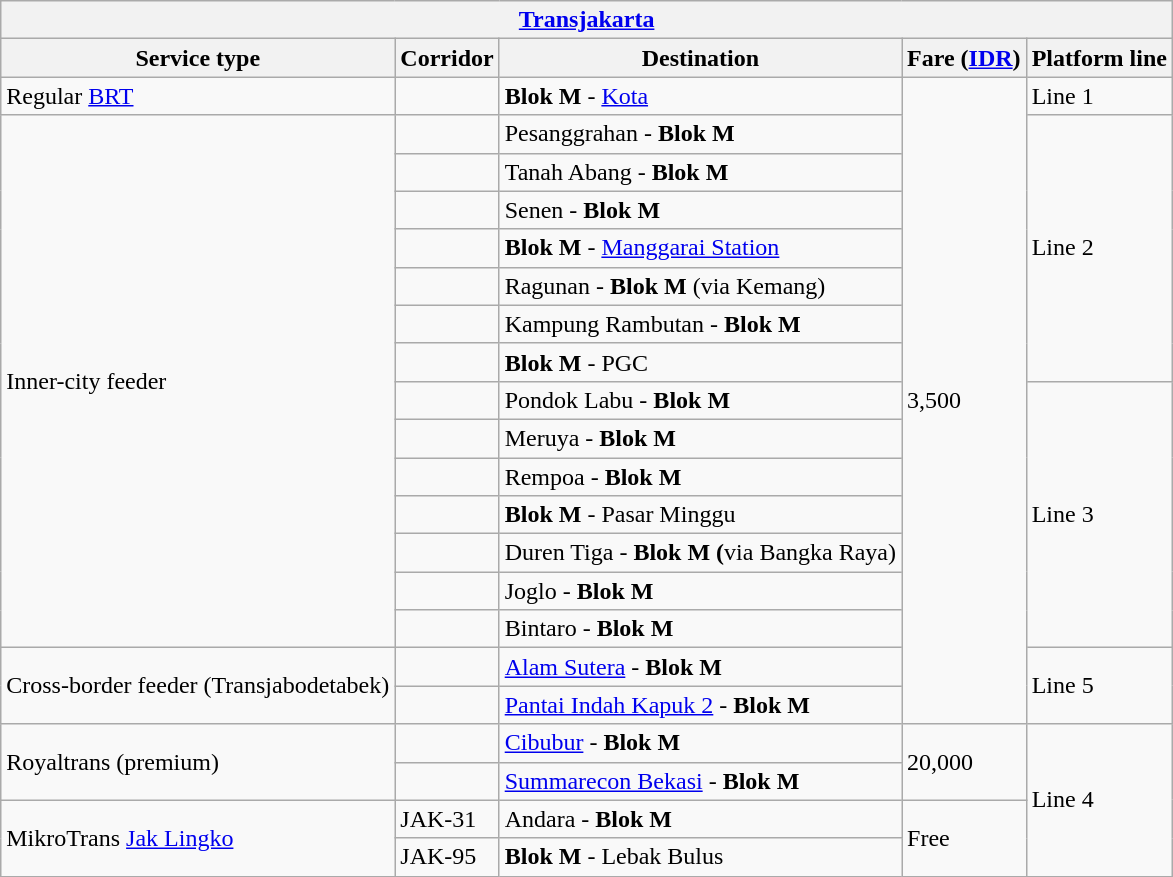<table class="wikitable">
<tr>
<th colspan="5"><a href='#'>Transjakarta</a></th>
</tr>
<tr>
<th>Service type</th>
<th>Corridor</th>
<th>Destination</th>
<th>Fare (<a href='#'>IDR</a>)</th>
<th>Platform line</th>
</tr>
<tr>
<td>Regular <a href='#'>BRT</a></td>
<td></td>
<td><strong>Blok M</strong> - <a href='#'>Kota</a></td>
<td rowspan="17">3,500</td>
<td>Line 1</td>
</tr>
<tr>
<td rowspan="14">Inner-city feeder</td>
<td></td>
<td>Pesanggrahan - <strong>Blok M</strong></td>
<td rowspan="7">Line 2</td>
</tr>
<tr>
<td></td>
<td>Tanah Abang - <strong>Blok M</strong></td>
</tr>
<tr>
<td></td>
<td>Senen - <strong>Blok M</strong></td>
</tr>
<tr>
<td></td>
<td><strong>Blok M</strong> - <a href='#'>Manggarai Station</a></td>
</tr>
<tr>
<td></td>
<td>Ragunan - <strong>Blok M</strong> (via Kemang)</td>
</tr>
<tr>
<td></td>
<td>Kampung Rambutan - <strong>Blok M</strong></td>
</tr>
<tr>
<td></td>
<td><strong>Blok M</strong> - PGC</td>
</tr>
<tr>
<td></td>
<td>Pondok Labu - <strong>Blok M</strong></td>
<td rowspan="7">Line 3</td>
</tr>
<tr>
<td></td>
<td>Meruya - <strong>Blok M</strong></td>
</tr>
<tr>
<td></td>
<td>Rempoa - <strong>Blok M</strong></td>
</tr>
<tr>
<td></td>
<td><strong>Blok M</strong> - Pasar Minggu</td>
</tr>
<tr>
<td></td>
<td>Duren Tiga - <strong>Blok M (</strong>via Bangka Raya)</td>
</tr>
<tr>
<td></td>
<td>Joglo - <strong>Blok M</strong></td>
</tr>
<tr>
<td></td>
<td>Bintaro - <strong>Blok M</strong></td>
</tr>
<tr>
<td rowspan="2">Cross-border feeder (Transjabodetabek)</td>
<td></td>
<td><a href='#'>Alam Sutera</a> - <strong>Blok M</strong></td>
<td rowspan="2">Line 5</td>
</tr>
<tr>
<td></td>
<td><a href='#'>Pantai Indah Kapuk 2</a> - <strong>Blok M</strong></td>
</tr>
<tr>
<td rowspan="2">Royaltrans (premium)</td>
<td></td>
<td><a href='#'>Cibubur</a> - <strong>Blok M</strong></td>
<td rowspan="2">20,000</td>
<td rowspan="4">Line 4</td>
</tr>
<tr>
<td></td>
<td><a href='#'>Summarecon Bekasi</a> - <strong>Blok M</strong></td>
</tr>
<tr>
<td rowspan="2">MikroTrans <a href='#'>Jak Lingko</a></td>
<td>JAK-31</td>
<td>Andara - <strong>Blok M</strong></td>
<td rowspan="2">Free</td>
</tr>
<tr>
<td>JAK-95</td>
<td><strong>Blok M</strong> - Lebak Bulus</td>
</tr>
</table>
